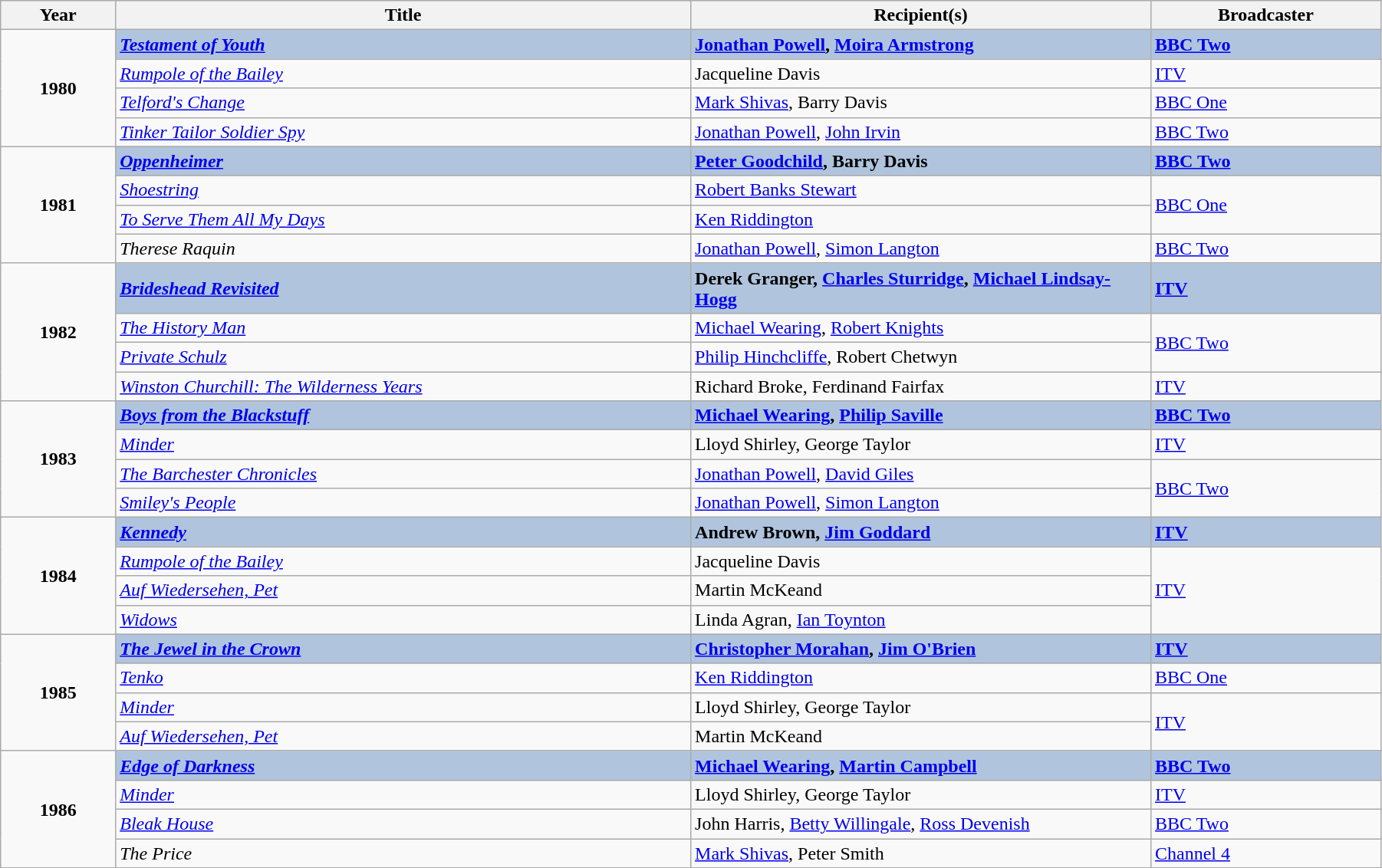<table class="wikitable" width="95%">
<tr>
<th width=5%>Year</th>
<th width=25%>Title</th>
<th width=20%><strong>Recipient(s)</strong></th>
<th width=10%><strong>Broadcaster</strong></th>
</tr>
<tr>
<td rowspan="4" style="text-align:center;"><strong>1980</strong></td>
<td style="background:#B0C4DE;"><strong><em><a href='#'>Testament of Youth</a></em></strong></td>
<td style="background:#B0C4DE;"><strong><a href='#'>Jonathan Powell</a>, <a href='#'>Moira Armstrong</a></strong></td>
<td style="background:#B0C4DE;"><strong><a href='#'>BBC Two</a></strong></td>
</tr>
<tr>
<td><em><a href='#'>Rumpole of the Bailey</a></em></td>
<td>Jacqueline Davis</td>
<td><a href='#'>ITV</a></td>
</tr>
<tr>
<td><em><a href='#'>Telford's Change</a></em></td>
<td><a href='#'>Mark Shivas</a>, Barry Davis</td>
<td><a href='#'>BBC One</a></td>
</tr>
<tr>
<td><em><a href='#'>Tinker Tailor Soldier Spy</a></em></td>
<td><a href='#'>Jonathan Powell</a>, <a href='#'>John Irvin</a></td>
<td><a href='#'>BBC Two</a></td>
</tr>
<tr>
<td rowspan="4" style="text-align:center;"><strong>1981</strong></td>
<td style="background:#B0C4DE;"><strong><em><a href='#'>Oppenheimer</a></em></strong></td>
<td style="background:#B0C4DE;"><strong><a href='#'>Peter Goodchild</a>, Barry Davis</strong></td>
<td style="background:#B0C4DE;"><strong><a href='#'>BBC Two</a></strong></td>
</tr>
<tr>
<td><em><a href='#'>Shoestring</a></em></td>
<td><a href='#'>Robert Banks Stewart</a></td>
<td rowspan="2"><a href='#'>BBC One</a></td>
</tr>
<tr>
<td><em><a href='#'>To Serve Them All My Days</a></em></td>
<td><a href='#'>Ken Riddington</a></td>
</tr>
<tr>
<td><em>Therese Raquin</em></td>
<td><a href='#'>Jonathan Powell</a>, <a href='#'>Simon Langton</a></td>
<td><a href='#'>BBC Two</a></td>
</tr>
<tr>
<td rowspan="4" style="text-align:center;"><strong>1982</strong></td>
<td style="background:#B0C4DE;"><strong><em><a href='#'>Brideshead Revisited</a></em></strong></td>
<td style="background:#B0C4DE;"><strong>Derek Granger, <a href='#'>Charles Sturridge</a>, <a href='#'>Michael Lindsay-Hogg</a></strong></td>
<td style="background:#B0C4DE;"><strong><a href='#'>ITV</a></strong></td>
</tr>
<tr>
<td><em><a href='#'>The History Man</a></em></td>
<td><a href='#'>Michael Wearing</a>, <a href='#'>Robert Knights</a></td>
<td rowspan="2"><a href='#'>BBC Two</a></td>
</tr>
<tr>
<td><em><a href='#'>Private Schulz</a></em></td>
<td><a href='#'>Philip Hinchcliffe</a>, Robert Chetwyn</td>
</tr>
<tr>
<td><em><a href='#'>Winston Churchill: The Wilderness Years</a></em></td>
<td>Richard Broke, Ferdinand Fairfax</td>
<td><a href='#'>ITV</a></td>
</tr>
<tr>
<td rowspan="4" style="text-align:center;"><strong>1983</strong></td>
<td style="background:#B0C4DE;"><strong><em><a href='#'>Boys from the Blackstuff</a></em></strong></td>
<td style="background:#B0C4DE;"><strong><a href='#'>Michael Wearing</a>, <a href='#'>Philip Saville</a></strong></td>
<td style="background:#B0C4DE;"><strong><a href='#'>BBC Two</a></strong></td>
</tr>
<tr>
<td><em><a href='#'>Minder</a></em></td>
<td>Lloyd Shirley, George Taylor</td>
<td><a href='#'>ITV</a></td>
</tr>
<tr>
<td><em><a href='#'>The Barchester Chronicles</a></em></td>
<td><a href='#'>Jonathan Powell</a>, <a href='#'>David Giles</a></td>
<td rowspan="2"><a href='#'>BBC Two</a></td>
</tr>
<tr>
<td><em><a href='#'>Smiley's People</a></em></td>
<td><a href='#'>Jonathan Powell</a>, <a href='#'>Simon Langton</a></td>
</tr>
<tr>
<td rowspan="4" style="text-align:center;"><strong>1984</strong></td>
<td style="background:#B0C4DE;"><strong><em><a href='#'>Kennedy</a></em></strong></td>
<td style="background:#B0C4DE;"><strong>Andrew Brown, <a href='#'>Jim Goddard</a></strong></td>
<td style="background:#B0C4DE;"><strong><a href='#'>ITV</a></strong></td>
</tr>
<tr>
<td><em><a href='#'>Rumpole of the Bailey</a></em></td>
<td>Jacqueline Davis</td>
<td rowspan="3"><a href='#'>ITV</a></td>
</tr>
<tr>
<td><em><a href='#'>Auf Wiedersehen, Pet</a></em></td>
<td>Martin McKeand</td>
</tr>
<tr>
<td><em><a href='#'>Widows</a></em></td>
<td>Linda Agran, <a href='#'>Ian Toynton</a></td>
</tr>
<tr>
<td rowspan="4" style="text-align:center;"><strong>1985</strong></td>
<td style="background:#B0C4DE;"><strong><em><a href='#'>The Jewel in the Crown</a></em></strong></td>
<td style="background:#B0C4DE;"><strong><a href='#'>Christopher Morahan</a>, <a href='#'>Jim O'Brien</a></strong></td>
<td style="background:#B0C4DE;"><strong><a href='#'>ITV</a></strong></td>
</tr>
<tr>
<td><em><a href='#'>Tenko</a></em></td>
<td><a href='#'>Ken Riddington</a></td>
<td><a href='#'>BBC One</a></td>
</tr>
<tr>
<td><em><a href='#'>Minder</a></em></td>
<td>Lloyd Shirley, George Taylor</td>
<td rowspan="2"><a href='#'>ITV</a></td>
</tr>
<tr>
<td><em><a href='#'>Auf Wiedersehen, Pet</a></em></td>
<td>Martin McKeand</td>
</tr>
<tr>
<td rowspan="4" style="text-align:center;"><strong>1986</strong></td>
<td style="background:#B0C4DE;"><strong><em><a href='#'>Edge of Darkness</a></em></strong></td>
<td style="background:#B0C4DE;"><strong><a href='#'>Michael Wearing</a>, <a href='#'>Martin Campbell</a></strong></td>
<td style="background:#B0C4DE;"><strong><a href='#'>BBC Two</a></strong></td>
</tr>
<tr>
<td><em><a href='#'>Minder</a></em></td>
<td>Lloyd Shirley, George Taylor</td>
<td><a href='#'>ITV</a></td>
</tr>
<tr>
<td><em><a href='#'>Bleak House</a></em></td>
<td>John Harris, <a href='#'>Betty Willingale</a>, <a href='#'>Ross Devenish</a></td>
<td><a href='#'>BBC Two</a></td>
</tr>
<tr>
<td><em>The Price</em></td>
<td><a href='#'>Mark Shivas</a>, Peter Smith</td>
<td><a href='#'>Channel 4</a></td>
</tr>
<tr>
</tr>
</table>
